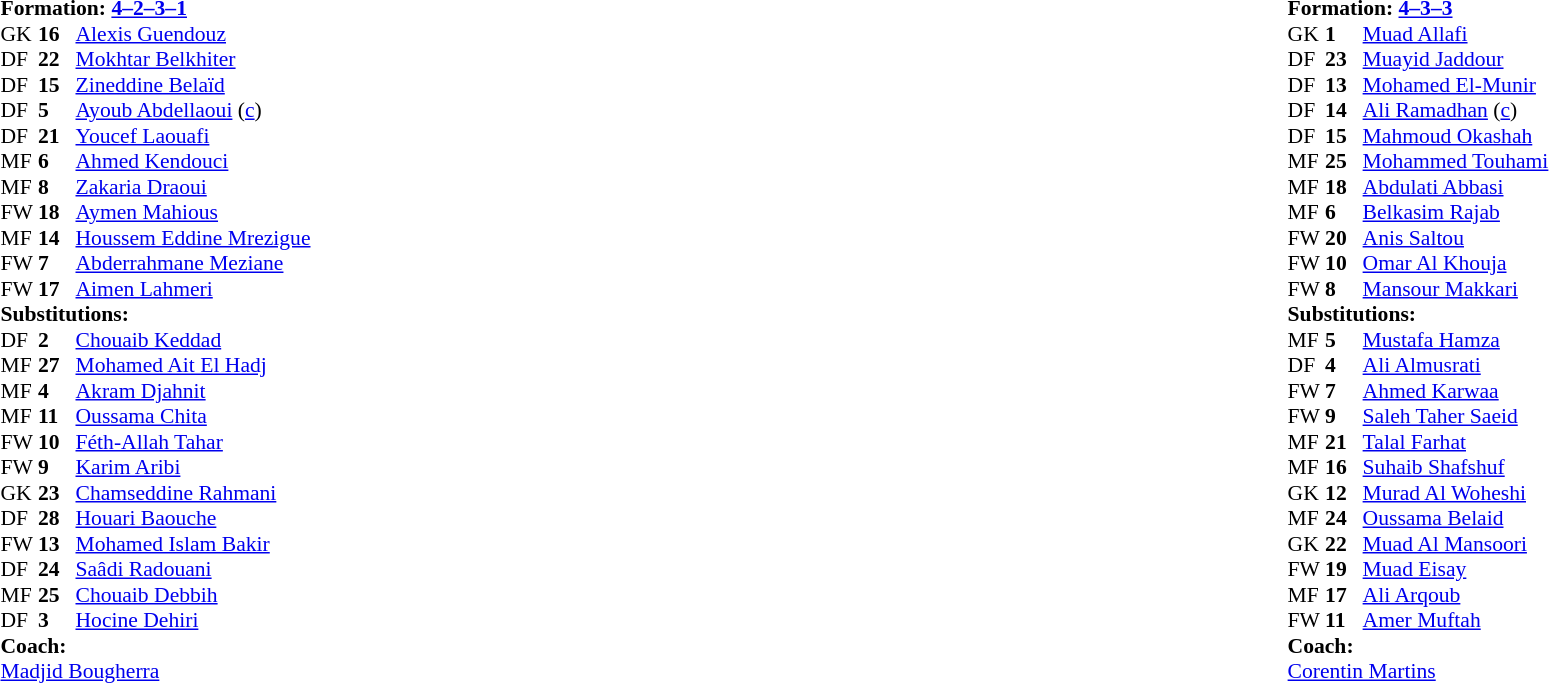<table width="100%">
<tr>
<td valign="top" width="40%"><br><table style="font-size:90%" cellspacing="0" cellpadding="0">
<tr>
<td colspan=4><strong>Formation: <a href='#'>4–2–3–1</a></strong></td>
</tr>
<tr>
<th width=25></th>
<th width=25></th>
</tr>
<tr>
<td>GK</td>
<td><strong>16</strong></td>
<td><a href='#'>Alexis Guendouz</a></td>
</tr>
<tr>
<td>DF</td>
<td><strong>22</strong></td>
<td><a href='#'>Mokhtar Belkhiter</a></td>
</tr>
<tr>
<td>DF</td>
<td><strong>15</strong></td>
<td><a href='#'>Zineddine Belaïd</a></td>
</tr>
<tr>
<td>DF</td>
<td><strong>5</strong></td>
<td><a href='#'>Ayoub Abdellaoui</a> (<a href='#'>c</a>)</td>
</tr>
<tr>
<td>DF</td>
<td><strong>21</strong></td>
<td><a href='#'>Youcef Laouafi</a></td>
<td></td>
</tr>
<tr>
<td>MF</td>
<td><strong>6</strong></td>
<td><a href='#'>Ahmed Kendouci</a></td>
</tr>
<tr>
<td>MF</td>
<td><strong>8</strong></td>
<td><a href='#'>Zakaria Draoui</a></td>
</tr>
<tr>
<td>FW</td>
<td><strong>18</strong></td>
<td><a href='#'>Aymen Mahious</a></td>
<td></td>
<td></td>
</tr>
<tr>
<td>MF</td>
<td><strong>14</strong></td>
<td><a href='#'>Houssem Eddine Mrezigue</a></td>
</tr>
<tr>
<td>FW</td>
<td><strong>7</strong></td>
<td><a href='#'>Abderrahmane Meziane</a></td>
</tr>
<tr>
<td>FW</td>
<td><strong>17</strong></td>
<td><a href='#'>Aimen Lahmeri</a></td>
<td></td>
<td></td>
</tr>
<tr>
<td colspan=3><strong>Substitutions:</strong></td>
</tr>
<tr>
<td>DF</td>
<td><strong>2</strong></td>
<td><a href='#'>Chouaib Keddad</a></td>
</tr>
<tr>
<td>MF</td>
<td><strong>27</strong></td>
<td><a href='#'>Mohamed Ait El Hadj</a></td>
</tr>
<tr>
<td>MF</td>
<td><strong>4</strong></td>
<td><a href='#'>Akram Djahnit</a></td>
</tr>
<tr>
<td>MF</td>
<td><strong>11</strong></td>
<td><a href='#'>Oussama Chita</a></td>
</tr>
<tr>
<td>FW</td>
<td><strong>10</strong></td>
<td><a href='#'>Féth-Allah Tahar</a></td>
<td></td>
<td></td>
</tr>
<tr>
<td>FW</td>
<td><strong>9</strong></td>
<td><a href='#'>Karim Aribi</a></td>
<td></td>
<td></td>
</tr>
<tr>
<td>GK</td>
<td><strong>23</strong></td>
<td><a href='#'>Chamseddine Rahmani</a></td>
</tr>
<tr>
<td>DF</td>
<td><strong>28</strong></td>
<td><a href='#'>Houari Baouche</a></td>
</tr>
<tr>
<td>FW</td>
<td><strong>13</strong></td>
<td><a href='#'>Mohamed Islam Bakir</a></td>
</tr>
<tr>
<td>DF</td>
<td><strong>24</strong></td>
<td><a href='#'>Saâdi Radouani</a></td>
</tr>
<tr>
<td>MF</td>
<td><strong>25</strong></td>
<td><a href='#'>Chouaib Debbih</a></td>
<td></td>
<td> </td>
</tr>
<tr>
<td>DF</td>
<td><strong>3</strong></td>
<td><a href='#'>Hocine Dehiri</a></td>
</tr>
<tr>
<td colspan=3><strong>Coach:</strong></td>
</tr>
<tr>
<td colspan=3> <a href='#'>Madjid Bougherra</a></td>
</tr>
</table>
</td>
<td valign="top"></td>
<td valign="top" width="50%"><br><table style="font-size:90%; margin:auto" cellspacing="0" cellpadding="0">
<tr>
<td colspan=4><strong>Formation: <a href='#'>4–3–3</a></strong></td>
</tr>
<tr>
<th width=25></th>
<th width=25></th>
</tr>
<tr>
<td>GK</td>
<td><strong>1</strong></td>
<td><a href='#'>Muad Allafi</a></td>
</tr>
<tr>
<td>DF</td>
<td><strong>23</strong></td>
<td><a href='#'>Muayid Jaddour</a></td>
<td></td>
<td></td>
</tr>
<tr>
<td>DF</td>
<td><strong>13</strong></td>
<td><a href='#'>Mohamed El-Munir</a></td>
</tr>
<tr>
<td>DF</td>
<td><strong>14</strong></td>
<td><a href='#'>Ali Ramadhan</a> (<a href='#'>c</a>)</td>
<td></td>
</tr>
<tr>
<td>DF</td>
<td><strong>15</strong></td>
<td><a href='#'>Mahmoud Okashah</a></td>
<td></td>
<td></td>
</tr>
<tr>
<td>MF</td>
<td><strong>25</strong></td>
<td><a href='#'>Mohammed Touhami</a></td>
</tr>
<tr>
<td>MF</td>
<td><strong>18</strong></td>
<td><a href='#'>Abdulati Abbasi</a></td>
<td></td>
<td></td>
</tr>
<tr>
<td>MF</td>
<td><strong>6</strong></td>
<td><a href='#'>Belkasim Rajab</a></td>
</tr>
<tr>
<td>FW</td>
<td><strong>20</strong></td>
<td><a href='#'>Anis Saltou</a></td>
</tr>
<tr>
<td>FW</td>
<td><strong>10</strong></td>
<td><a href='#'>Omar Al Khouja</a></td>
</tr>
<tr>
<td>FW</td>
<td><strong>8</strong></td>
<td><a href='#'>Mansour Makkari</a></td>
</tr>
<tr>
<td colspan=3><strong>Substitutions:</strong></td>
</tr>
<tr>
<td>MF</td>
<td><strong>5</strong></td>
<td><a href='#'>Mustafa Hamza</a></td>
</tr>
<tr>
<td>DF</td>
<td><strong>4</strong></td>
<td><a href='#'>Ali Almusrati</a></td>
</tr>
<tr>
<td>FW</td>
<td><strong>7</strong></td>
<td><a href='#'>Ahmed Karwaa</a></td>
</tr>
<tr>
<td>FW</td>
<td><strong>9</strong></td>
<td><a href='#'>Saleh Taher Saeid</a></td>
</tr>
<tr>
<td>MF</td>
<td><strong>21</strong></td>
<td><a href='#'>Talal Farhat</a></td>
<td></td>
<td></td>
</tr>
<tr>
<td>MF</td>
<td><strong>16</strong></td>
<td><a href='#'>Suhaib Shafshuf</a></td>
</tr>
<tr>
<td>GK</td>
<td><strong>12</strong></td>
<td><a href='#'>Murad Al Woheshi</a></td>
</tr>
<tr>
<td>MF</td>
<td><strong>24</strong></td>
<td><a href='#'>Oussama Belaid</a></td>
<td></td>
<td></td>
</tr>
<tr>
<td>GK</td>
<td><strong>22</strong></td>
<td><a href='#'>Muad Al Mansoori</a></td>
</tr>
<tr>
<td>FW</td>
<td><strong>19</strong></td>
<td><a href='#'>Muad Eisay</a></td>
<td></td>
<td></td>
</tr>
<tr>
<td>MF</td>
<td><strong>17</strong></td>
<td><a href='#'>Ali Arqoub</a></td>
</tr>
<tr>
<td>FW</td>
<td><strong>11</strong></td>
<td><a href='#'>Amer Muftah</a></td>
</tr>
<tr>
<td colspan=3><strong>Coach:</strong></td>
</tr>
<tr>
<td colspan=3> <a href='#'>Corentin Martins</a></td>
</tr>
</table>
</td>
</tr>
</table>
